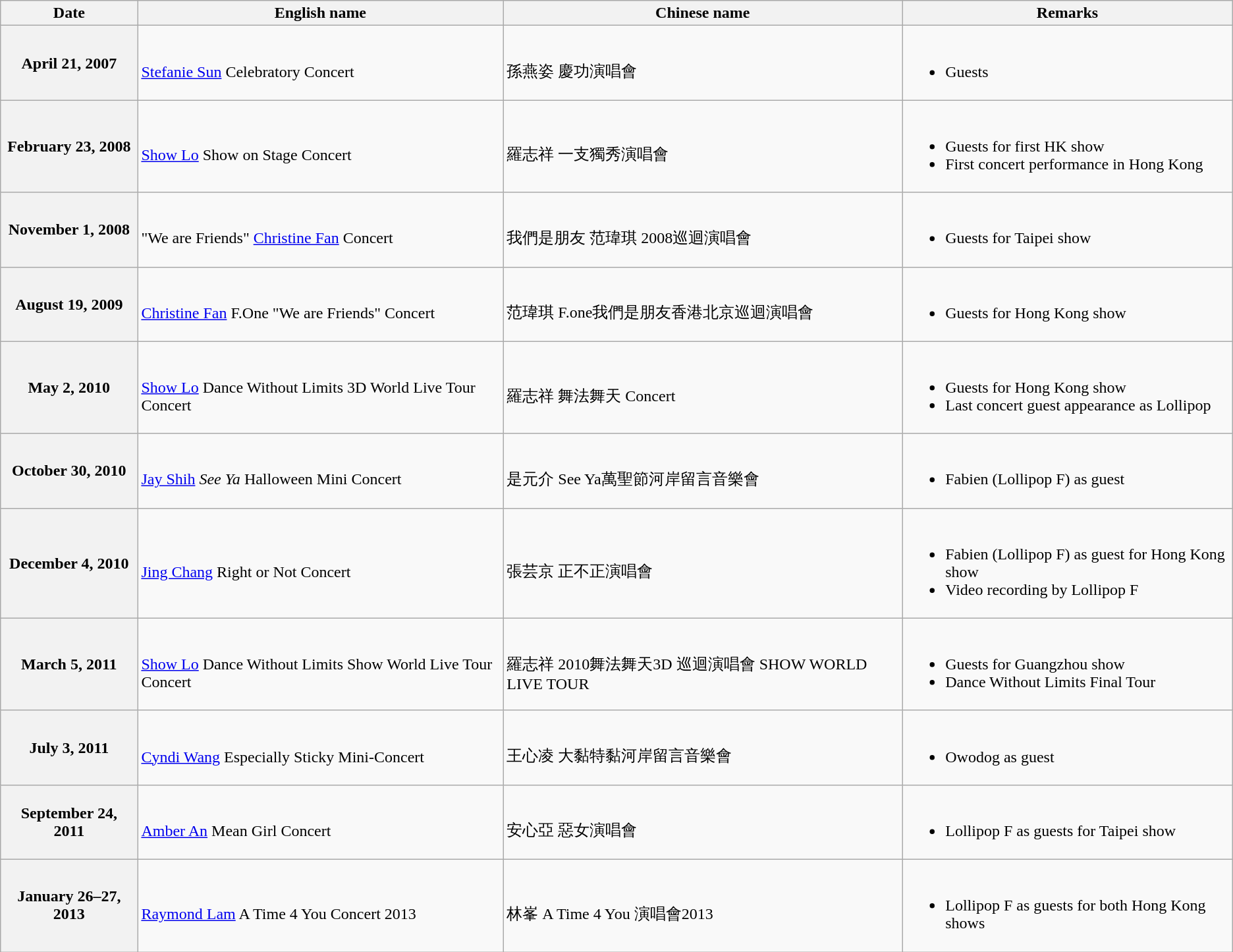<table class="wikitable">
<tr>
<th>Date</th>
<th>English name</th>
<th>Chinese name</th>
<th>Remarks</th>
</tr>
<tr>
<th>April 21, 2007</th>
<td><br><a href='#'>Stefanie Sun</a> Celebratory Concert</td>
<td><br>孫燕姿 慶功演唱會</td>
<td><br><ul><li>Guests</li></ul></td>
</tr>
<tr>
<th>February 23, 2008</th>
<td><br><a href='#'>Show Lo</a> Show on Stage Concert</td>
<td><br>羅志祥 一支獨秀演唱會</td>
<td><br><ul><li>Guests for first HK show</li><li>First concert performance in Hong Kong</li></ul></td>
</tr>
<tr>
<th>November 1, 2008</th>
<td><br>"We are Friends" <a href='#'>Christine Fan</a> Concert</td>
<td><br>我們是朋友 范瑋琪 2008巡迴演唱會</td>
<td><br><ul><li>Guests for Taipei show</li></ul></td>
</tr>
<tr>
<th>August 19, 2009</th>
<td><br><a href='#'>Christine Fan</a> F.One "We are Friends"  Concert</td>
<td><br>范瑋琪 F.one我們是朋友香港北京巡迴演唱會</td>
<td><br><ul><li>Guests for Hong Kong show</li></ul></td>
</tr>
<tr>
<th>May 2, 2010</th>
<td><br><a href='#'>Show Lo</a> Dance Without Limits 3D World Live Tour Concert</td>
<td><br>羅志祥 舞法舞天  Concert</td>
<td><br><ul><li>Guests for Hong Kong show</li><li>Last concert guest appearance as Lollipop</li></ul></td>
</tr>
<tr>
<th>October 30, 2010</th>
<td><br><a href='#'>Jay Shih</a> <em>See Ya</em> Halloween Mini Concert</td>
<td><br>是元介 See Ya萬聖節河岸留言音樂會</td>
<td><br><ul><li>Fabien (Lollipop F) as guest</li></ul></td>
</tr>
<tr>
<th>December 4, 2010</th>
<td><br><a href='#'>Jing Chang</a> Right or Not Concert</td>
<td><br>張芸京 正不正演唱會</td>
<td><br><ul><li>Fabien (Lollipop F) as guest for Hong Kong show</li><li>Video recording by Lollipop F</li></ul></td>
</tr>
<tr>
<th>March 5, 2011</th>
<td><br><a href='#'>Show Lo</a> Dance Without Limits Show World Live Tour Concert</td>
<td><br>羅志祥 2010舞法舞天3D 巡迴演唱會 SHOW WORLD LIVE TOUR</td>
<td><br><ul><li>Guests for Guangzhou show</li><li>Dance Without Limits Final Tour</li></ul></td>
</tr>
<tr>
<th>July 3, 2011</th>
<td><br><a href='#'>Cyndi Wang</a> Especially Sticky Mini-Concert</td>
<td><br>王心凌 大黏特黏河岸留言音樂會</td>
<td><br><ul><li>Owodog as guest</li></ul></td>
</tr>
<tr>
<th>September 24, 2011</th>
<td><br><a href='#'>Amber An</a> Mean Girl Concert</td>
<td><br>安心亞 惡女演唱會</td>
<td><br><ul><li>Lollipop F as guests for Taipei show</li></ul></td>
</tr>
<tr>
<th>January 26–27, 2013</th>
<td><br><a href='#'>Raymond Lam</a> A Time 4 You Concert 2013</td>
<td><br>林峯 A Time 4 You 演唱會2013</td>
<td><br><ul><li>Lollipop F as guests for both Hong Kong shows</li></ul></td>
</tr>
</table>
